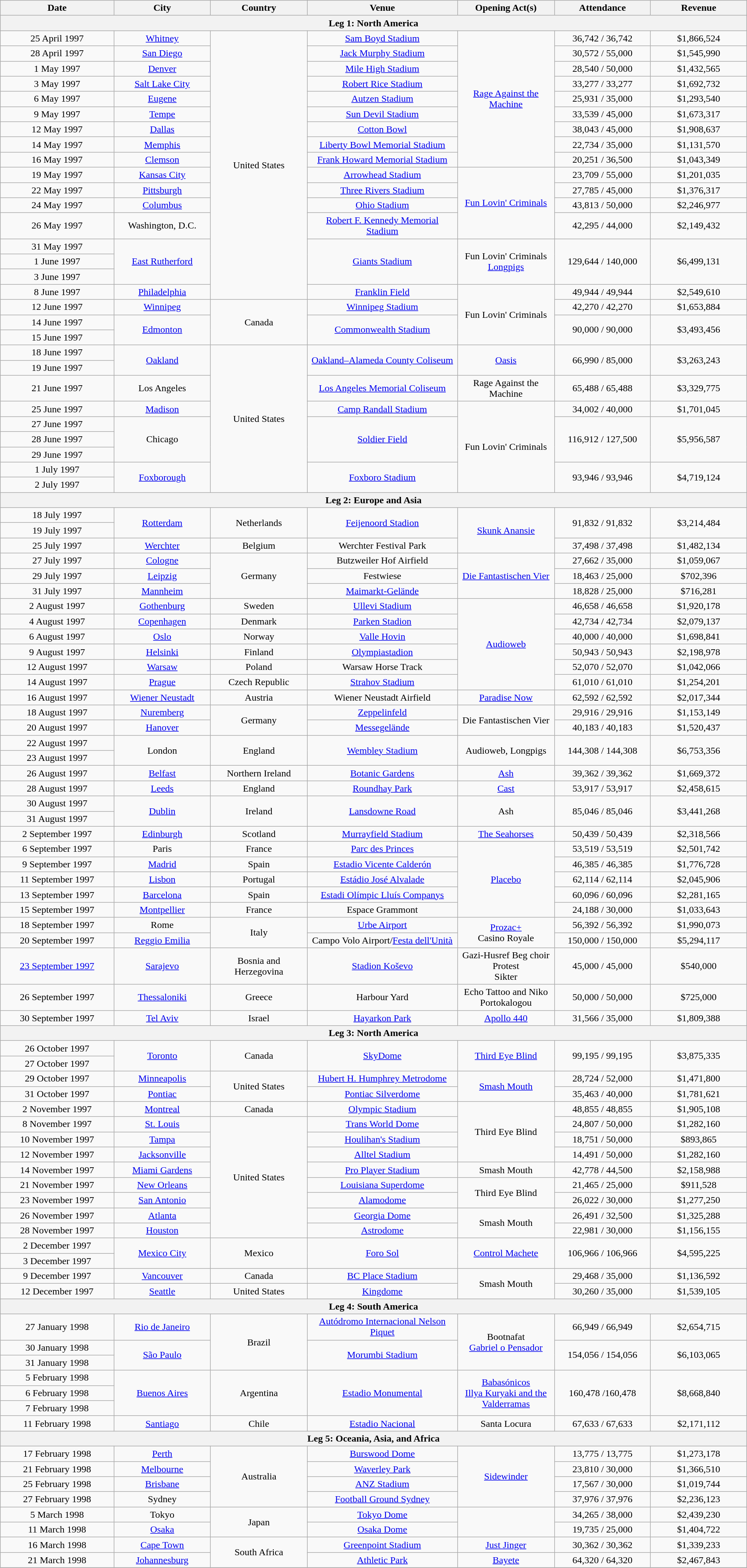<table class="wikitable" style="text-align:center;">
<tr>
<th scope="col" style="width:12em;">Date</th>
<th scope="col" style="width:10em;">City</th>
<th scope="col" style="width:10em;">Country</th>
<th scope="col" style="width:16em;">Venue</th>
<th scope="col" style="width:10em;">Opening Act(s)</th>
<th scope="col" style="width:10em;">Attendance</th>
<th scope="col" style="width:10em;">Revenue</th>
</tr>
<tr bgcolor="#DDDDDD">
<th colspan="7">Leg 1: North America</th>
</tr>
<tr>
<td>25 April 1997</td>
<td><a href='#'>Whitney</a></td>
<td rowspan="17">United States</td>
<td><a href='#'>Sam Boyd Stadium</a></td>
<td rowspan="9"><a href='#'>Rage Against the Machine</a></td>
<td>36,742 / 36,742</td>
<td>$1,866,524</td>
</tr>
<tr>
<td>28 April 1997</td>
<td><a href='#'>San Diego</a></td>
<td><a href='#'>Jack Murphy Stadium</a></td>
<td>30,572 / 55,000</td>
<td>$1,545,990</td>
</tr>
<tr>
<td>1 May 1997</td>
<td><a href='#'>Denver</a></td>
<td><a href='#'>Mile High Stadium</a></td>
<td>28,540 / 50,000</td>
<td>$1,432,565</td>
</tr>
<tr>
<td>3 May 1997</td>
<td><a href='#'>Salt Lake City</a></td>
<td><a href='#'>Robert Rice Stadium</a></td>
<td>33,277 / 33,277</td>
<td>$1,692,732</td>
</tr>
<tr>
<td>6 May 1997</td>
<td><a href='#'>Eugene</a></td>
<td><a href='#'>Autzen Stadium</a></td>
<td>25,931 / 35,000</td>
<td>$1,293,540</td>
</tr>
<tr>
<td>9 May 1997</td>
<td><a href='#'>Tempe</a></td>
<td><a href='#'>Sun Devil Stadium</a></td>
<td>33,539 / 45,000</td>
<td>$1,673,317</td>
</tr>
<tr>
<td>12 May 1997</td>
<td><a href='#'>Dallas</a></td>
<td><a href='#'>Cotton Bowl</a></td>
<td>38,043 / 45,000</td>
<td>$1,908,637</td>
</tr>
<tr>
<td>14 May 1997</td>
<td><a href='#'>Memphis</a></td>
<td><a href='#'>Liberty Bowl Memorial Stadium</a></td>
<td>22,734 / 35,000</td>
<td>$1,131,570</td>
</tr>
<tr>
<td>16 May 1997</td>
<td><a href='#'>Clemson</a></td>
<td><a href='#'>Frank Howard Memorial Stadium</a></td>
<td>20,251 / 36,500</td>
<td>$1,043,349</td>
</tr>
<tr>
<td>19 May 1997</td>
<td><a href='#'>Kansas City</a></td>
<td><a href='#'>Arrowhead Stadium</a></td>
<td rowspan="4"><a href='#'>Fun Lovin' Criminals</a></td>
<td>23,709 / 55,000</td>
<td>$1,201,035</td>
</tr>
<tr>
<td>22 May 1997</td>
<td><a href='#'>Pittsburgh</a></td>
<td><a href='#'>Three Rivers Stadium</a></td>
<td>27,785 / 45,000</td>
<td>$1,376,317</td>
</tr>
<tr>
<td>24 May 1997</td>
<td><a href='#'>Columbus</a></td>
<td><a href='#'>Ohio Stadium</a></td>
<td>43,813 / 50,000</td>
<td>$2,246,977</td>
</tr>
<tr>
<td>26 May 1997</td>
<td>Washington, D.C.</td>
<td><a href='#'>Robert F. Kennedy Memorial Stadium</a></td>
<td>42,295 / 44,000</td>
<td>$2,149,432</td>
</tr>
<tr>
<td>31 May 1997</td>
<td rowspan="3"><a href='#'>East Rutherford</a></td>
<td rowspan="3"><a href='#'>Giants Stadium</a></td>
<td rowspan="3">Fun Lovin' Criminals<br><a href='#'>Longpigs</a></td>
<td rowspan=3>129,644 / 140,000</td>
<td rowspan=3>$6,499,131</td>
</tr>
<tr>
<td>1 June 1997</td>
</tr>
<tr>
<td>3 June 1997</td>
</tr>
<tr>
<td>8 June 1997</td>
<td><a href='#'>Philadelphia</a></td>
<td><a href='#'>Franklin Field</a></td>
<td rowspan="4">Fun Lovin' Criminals</td>
<td>49,944 / 49,944</td>
<td>$2,549,610</td>
</tr>
<tr>
<td>12 June 1997</td>
<td><a href='#'>Winnipeg</a></td>
<td rowspan="3">Canada</td>
<td><a href='#'>Winnipeg Stadium</a></td>
<td>42,270 / 42,270</td>
<td>$1,653,884</td>
</tr>
<tr>
<td>14 June 1997</td>
<td rowspan="2"><a href='#'>Edmonton</a></td>
<td rowspan="2"><a href='#'>Commonwealth Stadium</a></td>
<td rowspan=2>90,000 / 90,000</td>
<td rowspan=2>$3,493,456</td>
</tr>
<tr>
<td>15 June 1997</td>
</tr>
<tr>
<td>18 June 1997</td>
<td rowspan="2"><a href='#'>Oakland</a></td>
<td rowspan="9">United States</td>
<td rowspan="2"><a href='#'>Oakland–Alameda County Coliseum</a></td>
<td rowspan="2"><a href='#'>Oasis</a></td>
<td rowspan=2>66,990 / 85,000</td>
<td rowspan=2>$3,263,243</td>
</tr>
<tr>
<td>19 June 1997</td>
</tr>
<tr>
<td>21 June 1997</td>
<td>Los Angeles</td>
<td><a href='#'>Los Angeles Memorial Coliseum</a></td>
<td>Rage Against the Machine</td>
<td>65,488 / 65,488</td>
<td>$3,329,775</td>
</tr>
<tr>
<td>25 June 1997</td>
<td><a href='#'>Madison</a></td>
<td><a href='#'>Camp Randall Stadium</a></td>
<td rowspan="6">Fun Lovin' Criminals</td>
<td>34,002 / 40,000</td>
<td>$1,701,045</td>
</tr>
<tr>
<td>27 June 1997</td>
<td rowspan="3">Chicago</td>
<td rowspan="3"><a href='#'>Soldier Field</a></td>
<td rowspan=3>116,912 / 127,500</td>
<td rowspan=3>$5,956,587</td>
</tr>
<tr>
<td>28 June 1997</td>
</tr>
<tr>
<td>29 June 1997</td>
</tr>
<tr>
<td>1 July 1997</td>
<td rowspan="2"><a href='#'>Foxborough</a></td>
<td rowspan="2"><a href='#'>Foxboro Stadium</a></td>
<td rowspan=2>93,946 / 93,946</td>
<td rowspan=2>$4,719,124</td>
</tr>
<tr>
<td>2 July 1997</td>
</tr>
<tr>
<th colspan="7">Leg 2: Europe and Asia</th>
</tr>
<tr>
<td>18 July 1997</td>
<td rowspan="2"><a href='#'>Rotterdam</a></td>
<td rowspan="2">Netherlands</td>
<td rowspan="2"><a href='#'>Feijenoord Stadion</a></td>
<td rowspan="3"><a href='#'>Skunk Anansie</a></td>
<td rowspan="2">91,832 / 91,832</td>
<td rowspan="2">$3,214,484</td>
</tr>
<tr>
<td>19 July 1997</td>
</tr>
<tr>
<td>25 July 1997</td>
<td><a href='#'>Werchter</a></td>
<td>Belgium</td>
<td>Werchter Festival Park</td>
<td>37,498 / 37,498</td>
<td>$1,482,134</td>
</tr>
<tr>
<td>27 July 1997</td>
<td><a href='#'>Cologne</a></td>
<td rowspan="3">Germany</td>
<td>Butzweiler Hof Airfield</td>
<td rowspan="3"><a href='#'>Die Fantastischen Vier</a></td>
<td>27,662 / 35,000</td>
<td>$1,059,067</td>
</tr>
<tr>
<td>29 July 1997</td>
<td><a href='#'>Leipzig</a></td>
<td>Festwiese</td>
<td>18,463 / 25,000</td>
<td>$702,396</td>
</tr>
<tr>
<td>31 July 1997</td>
<td><a href='#'>Mannheim</a></td>
<td><a href='#'>Maimarkt-Gelände</a></td>
<td>18,828 / 25,000</td>
<td>$716,281</td>
</tr>
<tr>
<td>2 August 1997</td>
<td><a href='#'>Gothenburg</a></td>
<td>Sweden</td>
<td><a href='#'>Ullevi Stadium</a></td>
<td rowspan="6"><a href='#'>Audioweb</a></td>
<td>46,658 / 46,658</td>
<td>$1,920,178</td>
</tr>
<tr>
<td>4 August 1997</td>
<td><a href='#'>Copenhagen</a></td>
<td>Denmark</td>
<td><a href='#'>Parken Stadion</a></td>
<td>42,734 / 42,734</td>
<td>$2,079,137</td>
</tr>
<tr>
<td>6 August 1997</td>
<td><a href='#'>Oslo</a></td>
<td>Norway</td>
<td><a href='#'>Valle Hovin</a></td>
<td>40,000 / 40,000</td>
<td>$1,698,841</td>
</tr>
<tr>
<td>9 August 1997</td>
<td><a href='#'>Helsinki</a></td>
<td>Finland</td>
<td><a href='#'>Olympiastadion</a></td>
<td>50,943 / 50,943</td>
<td>$2,198,978</td>
</tr>
<tr>
<td>12 August 1997</td>
<td><a href='#'>Warsaw</a></td>
<td>Poland</td>
<td>Warsaw Horse Track</td>
<td>52,070 / 52,070</td>
<td>$1,042,066</td>
</tr>
<tr>
<td>14 August 1997</td>
<td><a href='#'>Prague</a></td>
<td>Czech Republic</td>
<td><a href='#'>Strahov Stadium</a></td>
<td>61,010 / 61,010</td>
<td>$1,254,201</td>
</tr>
<tr>
<td>16 August 1997</td>
<td><a href='#'>Wiener Neustadt</a></td>
<td>Austria</td>
<td>Wiener Neustadt Airfield</td>
<td><a href='#'>Paradise Now</a></td>
<td>62,592 / 62,592</td>
<td>$2,017,344</td>
</tr>
<tr>
<td>18 August 1997</td>
<td><a href='#'>Nuremberg</a></td>
<td rowspan="2">Germany</td>
<td><a href='#'>Zeppelinfeld</a></td>
<td rowspan="2">Die Fantastischen Vier</td>
<td>29,916 / 29,916</td>
<td>$1,153,149</td>
</tr>
<tr>
<td>20 August 1997</td>
<td><a href='#'>Hanover</a></td>
<td><a href='#'>Messegelände</a></td>
<td>40,183 / 40,183</td>
<td>$1,520,437</td>
</tr>
<tr>
<td>22 August 1997</td>
<td rowspan="2">London</td>
<td rowspan="2">England</td>
<td rowspan="2"><a href='#'>Wembley Stadium</a></td>
<td rowspan="2">Audioweb, Longpigs</td>
<td rowspan="2">144,308 / 144,308</td>
<td rowspan="2">$6,753,356</td>
</tr>
<tr>
<td>23 August 1997</td>
</tr>
<tr>
<td>26 August 1997</td>
<td><a href='#'>Belfast</a></td>
<td>Northern Ireland</td>
<td><a href='#'>Botanic Gardens</a></td>
<td><a href='#'>Ash</a></td>
<td>39,362 / 39,362</td>
<td>$1,669,372</td>
</tr>
<tr>
<td>28 August 1997</td>
<td><a href='#'>Leeds</a></td>
<td>England</td>
<td><a href='#'>Roundhay Park</a></td>
<td><a href='#'>Cast</a></td>
<td>53,917 / 53,917</td>
<td>$2,458,615</td>
</tr>
<tr>
<td>30 August 1997</td>
<td rowspan="2"><a href='#'>Dublin</a></td>
<td rowspan="2">Ireland</td>
<td rowspan="2"><a href='#'>Lansdowne Road</a></td>
<td rowspan="2">Ash</td>
<td rowspan="2">85,046 / 85,046</td>
<td rowspan="2">$3,441,268</td>
</tr>
<tr>
<td>31 August 1997</td>
</tr>
<tr>
<td>2 September 1997</td>
<td><a href='#'>Edinburgh</a></td>
<td>Scotland</td>
<td><a href='#'>Murrayfield Stadium</a></td>
<td><a href='#'>The Seahorses</a></td>
<td>50,439 / 50,439</td>
<td>$2,318,566</td>
</tr>
<tr>
<td>6 September 1997</td>
<td>Paris</td>
<td>France</td>
<td><a href='#'>Parc des Princes</a></td>
<td rowspan="5"><a href='#'>Placebo</a></td>
<td>53,519 / 53,519</td>
<td>$2,501,742</td>
</tr>
<tr>
<td>9 September 1997</td>
<td><a href='#'>Madrid</a></td>
<td>Spain</td>
<td><a href='#'>Estadio Vicente Calderón</a></td>
<td>46,385 / 46,385</td>
<td>$1,776,728</td>
</tr>
<tr>
<td>11 September 1997</td>
<td><a href='#'>Lisbon</a></td>
<td>Portugal</td>
<td><a href='#'>Estádio José Alvalade</a></td>
<td>62,114 / 62,114</td>
<td>$2,045,906</td>
</tr>
<tr>
<td>13 September 1997</td>
<td><a href='#'>Barcelona</a></td>
<td>Spain</td>
<td><a href='#'>Estadi Olímpic Lluís Companys</a></td>
<td>60,096 / 60,096</td>
<td>$2,281,165</td>
</tr>
<tr>
<td>15 September 1997</td>
<td><a href='#'>Montpellier</a></td>
<td>France</td>
<td>Espace Grammont</td>
<td>24,188 / 30,000</td>
<td>$1,033,643</td>
</tr>
<tr>
<td>18 September 1997</td>
<td>Rome</td>
<td rowspan="2">Italy</td>
<td><a href='#'>Urbe Airport</a></td>
<td rowspan="2"><a href='#'>Prozac+</a><br>Casino Royale</td>
<td>56,392 / 56,392</td>
<td>$1,990,073</td>
</tr>
<tr>
<td>20 September 1997</td>
<td><a href='#'>Reggio Emilia</a></td>
<td>Campo Volo Airport/<a href='#'>Festa dell'Unità</a></td>
<td>150,000 / 150,000</td>
<td>$5,294,117</td>
</tr>
<tr>
<td><a href='#'>23 September 1997</a></td>
<td><a href='#'>Sarajevo</a></td>
<td>Bosnia and Herzegovina</td>
<td><a href='#'>Stadion Koševo</a></td>
<td>Gazi-Husref Beg choir<br>Protest<br>Sikter</td>
<td>45,000 / 45,000</td>
<td>$540,000</td>
</tr>
<tr>
<td>26 September 1997</td>
<td><a href='#'>Thessaloniki</a></td>
<td>Greece</td>
<td>Harbour Yard</td>
<td>Echo Tattoo and Niko Portokalogou</td>
<td>50,000 / 50,000</td>
<td>$725,000</td>
</tr>
<tr>
<td>30 September 1997</td>
<td><a href='#'>Tel Aviv</a></td>
<td>Israel</td>
<td><a href='#'>Hayarkon Park</a></td>
<td><a href='#'>Apollo 440</a></td>
<td>31,566 / 35,000</td>
<td>$1,809,388</td>
</tr>
<tr>
<th colspan="7">Leg 3: North America</th>
</tr>
<tr>
<td>26 October 1997</td>
<td rowspan="2"><a href='#'>Toronto</a></td>
<td rowspan="2">Canada</td>
<td rowspan="2"><a href='#'>SkyDome</a></td>
<td rowspan="2"><a href='#'>Third Eye Blind</a></td>
<td rowspan=2>99,195 / 99,195</td>
<td rowspan=2>$3,875,335</td>
</tr>
<tr>
<td>27 October 1997</td>
</tr>
<tr>
<td>29 October 1997</td>
<td><a href='#'>Minneapolis</a></td>
<td rowspan="2">United States</td>
<td><a href='#'>Hubert H. Humphrey Metrodome</a></td>
<td rowspan="2"><a href='#'>Smash Mouth</a></td>
<td>28,724 / 52,000</td>
<td>$1,471,800</td>
</tr>
<tr>
<td>31 October 1997</td>
<td><a href='#'>Pontiac</a></td>
<td><a href='#'>Pontiac Silverdome</a></td>
<td>35,463 / 40,000</td>
<td>$1,781,621</td>
</tr>
<tr>
<td>2 November 1997</td>
<td><a href='#'>Montreal</a></td>
<td>Canada</td>
<td><a href='#'>Olympic Stadium</a></td>
<td rowspan="4">Third Eye Blind</td>
<td>48,855 / 48,855</td>
<td>$1,905,108</td>
</tr>
<tr>
<td>8 November 1997</td>
<td><a href='#'>St. Louis</a></td>
<td rowspan="8">United States</td>
<td><a href='#'>Trans World Dome</a></td>
<td>24,807 / 50,000</td>
<td>$1,282,160</td>
</tr>
<tr>
<td>10 November 1997</td>
<td><a href='#'>Tampa</a></td>
<td><a href='#'>Houlihan's Stadium</a></td>
<td>18,751 / 50,000</td>
<td>$893,865</td>
</tr>
<tr>
<td>12 November 1997</td>
<td><a href='#'>Jacksonville</a></td>
<td><a href='#'>Alltel Stadium</a></td>
<td>14,491 / 50,000</td>
<td>$1,282,160</td>
</tr>
<tr>
<td>14 November 1997</td>
<td><a href='#'>Miami Gardens</a></td>
<td><a href='#'>Pro Player Stadium</a></td>
<td>Smash Mouth</td>
<td>42,778 / 44,500</td>
<td>$2,158,988</td>
</tr>
<tr>
<td>21 November 1997</td>
<td><a href='#'>New Orleans</a></td>
<td><a href='#'>Louisiana Superdome</a></td>
<td rowspan="2">Third Eye Blind</td>
<td>21,465 / 25,000</td>
<td>$911,528</td>
</tr>
<tr>
<td>23 November 1997</td>
<td><a href='#'>San Antonio</a></td>
<td><a href='#'>Alamodome</a></td>
<td>26,022 / 30,000</td>
<td>$1,277,250</td>
</tr>
<tr>
<td>26 November 1997</td>
<td><a href='#'>Atlanta</a></td>
<td><a href='#'>Georgia Dome</a></td>
<td rowspan="2">Smash Mouth</td>
<td>26,491 / 32,500</td>
<td>$1,325,288</td>
</tr>
<tr>
<td>28 November 1997</td>
<td><a href='#'>Houston</a></td>
<td><a href='#'>Astrodome</a></td>
<td>22,981 / 30,000</td>
<td>$1,156,155</td>
</tr>
<tr>
<td>2 December 1997</td>
<td rowspan="2"><a href='#'>Mexico City</a></td>
<td rowspan="2">Mexico</td>
<td rowspan="2"><a href='#'>Foro Sol</a></td>
<td rowspan="2"><a href='#'>Control Machete</a></td>
<td rowspan=2>106,966 / 106,966</td>
<td rowspan=2>$4,595,225</td>
</tr>
<tr>
<td>3 December 1997</td>
</tr>
<tr>
<td>9 December 1997</td>
<td><a href='#'>Vancouver</a></td>
<td>Canada</td>
<td><a href='#'>BC Place Stadium</a></td>
<td rowspan="2">Smash Mouth</td>
<td>29,468 / 35,000</td>
<td>$1,136,592</td>
</tr>
<tr>
<td>12 December 1997</td>
<td><a href='#'>Seattle</a></td>
<td>United States</td>
<td><a href='#'>Kingdome</a></td>
<td>30,260 / 35,000</td>
<td>$1,539,105</td>
</tr>
<tr>
<th colspan="7">Leg 4: South America</th>
</tr>
<tr>
<td>27 January 1998</td>
<td><a href='#'>Rio de Janeiro</a></td>
<td rowspan="3">Brazil</td>
<td><a href='#'>Autódromo Internacional Nelson Piquet</a></td>
<td rowspan="3">Bootnafat<br><a href='#'>Gabriel o Pensador</a></td>
<td>66,949 / 66,949</td>
<td>$2,654,715</td>
</tr>
<tr>
<td>30 January 1998</td>
<td rowspan="2"><a href='#'>São Paulo</a></td>
<td rowspan="2"><a href='#'>Morumbi Stadium</a></td>
<td rowspan=2>154,056 / 154,056</td>
<td rowspan=2>$6,103,065</td>
</tr>
<tr>
<td>31 January 1998</td>
</tr>
<tr>
<td>5 February 1998</td>
<td rowspan="3"><a href='#'>Buenos Aires</a></td>
<td rowspan="3">Argentina</td>
<td rowspan="3"><a href='#'>Estadio Monumental</a></td>
<td rowspan="3"><a href='#'>Babasónicos</a><br><a href='#'>Illya Kuryaki and the Valderramas</a></td>
<td rowspan=3>160,478 /160,478</td>
<td rowspan=3>$8,668,840</td>
</tr>
<tr>
<td>6 February 1998</td>
</tr>
<tr>
<td>7 February 1998</td>
</tr>
<tr>
<td>11 February 1998</td>
<td><a href='#'>Santiago</a></td>
<td>Chile</td>
<td><a href='#'>Estadio Nacional</a></td>
<td>Santa Locura</td>
<td>67,633 / 67,633</td>
<td>$2,171,112</td>
</tr>
<tr>
<th colspan="7">Leg 5: Oceania, Asia, and Africa</th>
</tr>
<tr>
<td>17 February 1998</td>
<td><a href='#'>Perth</a></td>
<td rowspan="4">Australia</td>
<td><a href='#'>Burswood Dome</a></td>
<td rowspan="4"><a href='#'>Sidewinder</a></td>
<td>13,775 / 13,775</td>
<td>$1,273,178</td>
</tr>
<tr>
<td>21 February 1998</td>
<td><a href='#'>Melbourne</a></td>
<td><a href='#'>Waverley Park</a></td>
<td>23,810 / 30,000</td>
<td>$1,366,510</td>
</tr>
<tr>
<td>25 February 1998</td>
<td><a href='#'>Brisbane</a></td>
<td><a href='#'>ANZ Stadium</a></td>
<td>17,567 / 30,000</td>
<td>$1,019,744</td>
</tr>
<tr>
<td>27 February 1998</td>
<td>Sydney</td>
<td><a href='#'>Football Ground Sydney</a></td>
<td>37,976 / 37,976</td>
<td>$2,236,123</td>
</tr>
<tr>
<td>5 March 1998</td>
<td>Tokyo</td>
<td rowspan="2">Japan</td>
<td><a href='#'>Tokyo Dome</a></td>
<td rowspan="2"></td>
<td>34,265 / 38,000</td>
<td>$2,439,230</td>
</tr>
<tr>
<td>11 March 1998</td>
<td><a href='#'>Osaka</a></td>
<td><a href='#'>Osaka Dome</a></td>
<td>19,735 / 25,000</td>
<td>$1,404,722</td>
</tr>
<tr>
<td>16 March 1998</td>
<td><a href='#'>Cape Town</a></td>
<td rowspan="2">South Africa</td>
<td><a href='#'>Greenpoint Stadium</a></td>
<td><a href='#'>Just Jinger</a></td>
<td>30,362 / 30,362</td>
<td>$1,339,233</td>
</tr>
<tr>
<td>21 March 1998</td>
<td><a href='#'>Johannesburg</a></td>
<td><a href='#'>Athletic Park</a></td>
<td><a href='#'>Bayete</a></td>
<td>64,320 / 64,320</td>
<td>$2,467,843</td>
</tr>
<tr>
</tr>
</table>
